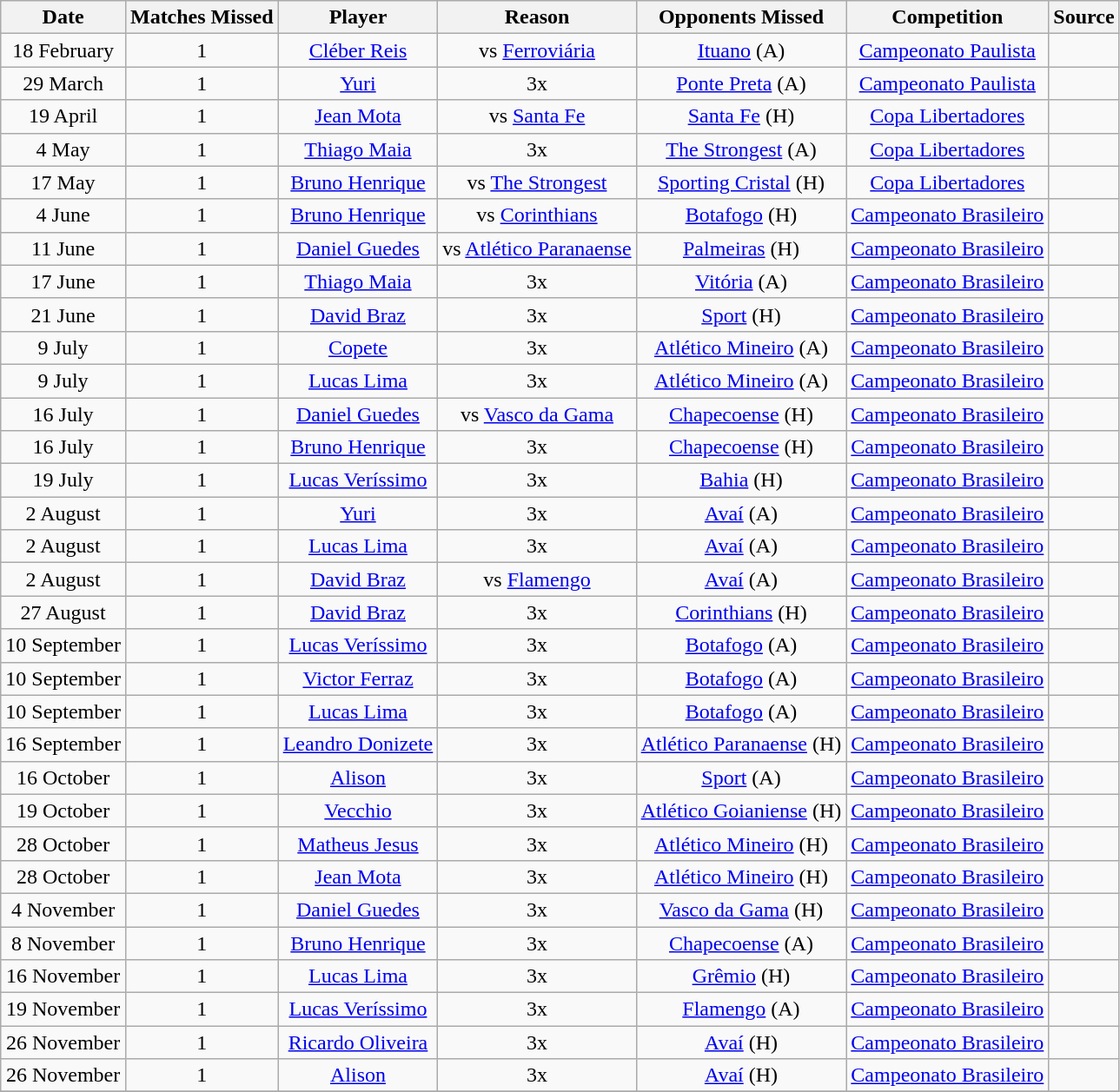<table class="wikitable" style="text-align: center">
<tr>
<th>Date</th>
<th>Matches Missed</th>
<th>Player</th>
<th>Reason</th>
<th>Opponents Missed</th>
<th>Competition</th>
<th>Source</th>
</tr>
<tr>
<td>18 February</td>
<td>1</td>
<td><a href='#'>Cléber Reis</a></td>
<td> vs <a href='#'>Ferroviária</a></td>
<td><a href='#'>Ituano</a> (A)</td>
<td><a href='#'>Campeonato Paulista</a></td>
<td></td>
</tr>
<tr>
<td>29 March</td>
<td>1</td>
<td><a href='#'>Yuri</a></td>
<td>3x </td>
<td><a href='#'>Ponte Preta</a> (A)</td>
<td><a href='#'>Campeonato Paulista</a></td>
<td></td>
</tr>
<tr>
<td>19 April</td>
<td>1</td>
<td><a href='#'>Jean Mota</a></td>
<td> vs <a href='#'>Santa Fe</a></td>
<td><a href='#'>Santa Fe</a> (H)</td>
<td><a href='#'>Copa Libertadores</a></td>
<td></td>
</tr>
<tr>
<td>4 May</td>
<td>1</td>
<td><a href='#'>Thiago Maia</a></td>
<td>3x </td>
<td><a href='#'>The Strongest</a> (A)</td>
<td><a href='#'>Copa Libertadores</a></td>
<td></td>
</tr>
<tr>
<td>17 May</td>
<td>1</td>
<td><a href='#'>Bruno Henrique</a></td>
<td> vs <a href='#'>The Strongest</a></td>
<td><a href='#'>Sporting Cristal</a> (H)</td>
<td><a href='#'>Copa Libertadores</a></td>
<td></td>
</tr>
<tr>
<td>4 June</td>
<td>1</td>
<td><a href='#'>Bruno Henrique</a></td>
<td> vs <a href='#'>Corinthians</a></td>
<td><a href='#'>Botafogo</a> (H)</td>
<td><a href='#'>Campeonato Brasileiro</a></td>
<td></td>
</tr>
<tr>
<td>11 June</td>
<td>1</td>
<td><a href='#'>Daniel Guedes</a></td>
<td> vs <a href='#'>Atlético Paranaense</a></td>
<td><a href='#'>Palmeiras</a> (H)</td>
<td><a href='#'>Campeonato Brasileiro</a></td>
<td></td>
</tr>
<tr>
<td>17 June</td>
<td>1</td>
<td><a href='#'>Thiago Maia</a></td>
<td>3x </td>
<td><a href='#'>Vitória</a> (A)</td>
<td><a href='#'>Campeonato Brasileiro</a></td>
<td></td>
</tr>
<tr>
<td>21 June</td>
<td>1</td>
<td><a href='#'>David Braz</a></td>
<td>3x </td>
<td><a href='#'>Sport</a> (H)</td>
<td><a href='#'>Campeonato Brasileiro</a></td>
<td></td>
</tr>
<tr>
<td>9 July</td>
<td>1</td>
<td><a href='#'>Copete</a></td>
<td>3x </td>
<td><a href='#'>Atlético Mineiro</a> (A)</td>
<td><a href='#'>Campeonato Brasileiro</a></td>
<td></td>
</tr>
<tr>
<td>9 July</td>
<td>1</td>
<td><a href='#'>Lucas Lima</a></td>
<td>3x </td>
<td><a href='#'>Atlético Mineiro</a> (A)</td>
<td><a href='#'>Campeonato Brasileiro</a></td>
<td></td>
</tr>
<tr>
<td>16 July</td>
<td>1</td>
<td><a href='#'>Daniel Guedes</a></td>
<td> vs <a href='#'>Vasco da Gama</a></td>
<td><a href='#'>Chapecoense</a> (H)</td>
<td><a href='#'>Campeonato Brasileiro</a></td>
<td></td>
</tr>
<tr>
<td>16 July</td>
<td>1</td>
<td><a href='#'>Bruno Henrique</a></td>
<td>3x </td>
<td><a href='#'>Chapecoense</a> (H)</td>
<td><a href='#'>Campeonato Brasileiro</a></td>
<td></td>
</tr>
<tr>
<td>19 July</td>
<td>1</td>
<td><a href='#'>Lucas Veríssimo</a></td>
<td>3x </td>
<td><a href='#'>Bahia</a> (H)</td>
<td><a href='#'>Campeonato Brasileiro</a></td>
<td></td>
</tr>
<tr>
<td>2 August</td>
<td>1</td>
<td><a href='#'>Yuri</a></td>
<td>3x </td>
<td><a href='#'>Avaí</a> (A)</td>
<td><a href='#'>Campeonato Brasileiro</a></td>
<td></td>
</tr>
<tr>
<td>2 August</td>
<td>1</td>
<td><a href='#'>Lucas Lima</a></td>
<td>3x </td>
<td><a href='#'>Avaí</a> (A)</td>
<td><a href='#'>Campeonato Brasileiro</a></td>
<td></td>
</tr>
<tr>
<td>2 August</td>
<td>1</td>
<td><a href='#'>David Braz</a></td>
<td> vs <a href='#'>Flamengo</a></td>
<td><a href='#'>Avaí</a> (A)</td>
<td><a href='#'>Campeonato Brasileiro</a></td>
<td></td>
</tr>
<tr>
<td>27 August</td>
<td>1</td>
<td><a href='#'>David Braz</a></td>
<td>3x </td>
<td><a href='#'>Corinthians</a> (H)</td>
<td><a href='#'>Campeonato Brasileiro</a></td>
<td></td>
</tr>
<tr>
<td>10 September</td>
<td>1</td>
<td><a href='#'>Lucas Veríssimo</a></td>
<td>3x </td>
<td><a href='#'>Botafogo</a> (A)</td>
<td><a href='#'>Campeonato Brasileiro</a></td>
<td></td>
</tr>
<tr>
<td>10 September</td>
<td>1</td>
<td><a href='#'>Victor Ferraz</a></td>
<td>3x </td>
<td><a href='#'>Botafogo</a> (A)</td>
<td><a href='#'>Campeonato Brasileiro</a></td>
<td></td>
</tr>
<tr>
<td>10 September</td>
<td>1</td>
<td><a href='#'>Lucas Lima</a></td>
<td>3x </td>
<td><a href='#'>Botafogo</a> (A)</td>
<td><a href='#'>Campeonato Brasileiro</a></td>
<td></td>
</tr>
<tr>
<td>16 September</td>
<td>1</td>
<td><a href='#'>Leandro Donizete</a></td>
<td>3x </td>
<td><a href='#'>Atlético Paranaense</a> (H)</td>
<td><a href='#'>Campeonato Brasileiro</a></td>
<td></td>
</tr>
<tr>
<td>16 October</td>
<td>1</td>
<td><a href='#'>Alison</a></td>
<td>3x </td>
<td><a href='#'>Sport</a> (A)</td>
<td><a href='#'>Campeonato Brasileiro</a></td>
<td></td>
</tr>
<tr>
<td>19 October</td>
<td>1</td>
<td><a href='#'>Vecchio</a></td>
<td>3x </td>
<td><a href='#'>Atlético Goianiense</a> (H)</td>
<td><a href='#'>Campeonato Brasileiro</a></td>
<td></td>
</tr>
<tr>
<td>28 October</td>
<td>1</td>
<td><a href='#'>Matheus Jesus</a></td>
<td>3x </td>
<td><a href='#'>Atlético Mineiro</a> (H)</td>
<td><a href='#'>Campeonato Brasileiro</a></td>
<td></td>
</tr>
<tr>
<td>28 October</td>
<td>1</td>
<td><a href='#'>Jean Mota</a></td>
<td>3x </td>
<td><a href='#'>Atlético Mineiro</a> (H)</td>
<td><a href='#'>Campeonato Brasileiro</a></td>
<td></td>
</tr>
<tr>
<td>4 November</td>
<td>1</td>
<td><a href='#'>Daniel Guedes</a></td>
<td>3x </td>
<td><a href='#'>Vasco da Gama</a> (H)</td>
<td><a href='#'>Campeonato Brasileiro</a></td>
<td></td>
</tr>
<tr>
<td>8 November</td>
<td>1</td>
<td><a href='#'>Bruno Henrique</a></td>
<td>3x </td>
<td><a href='#'>Chapecoense</a> (A)</td>
<td><a href='#'>Campeonato Brasileiro</a></td>
<td></td>
</tr>
<tr>
<td>16 November</td>
<td>1</td>
<td><a href='#'>Lucas Lima</a></td>
<td>3x </td>
<td><a href='#'>Grêmio</a> (H)</td>
<td><a href='#'>Campeonato Brasileiro</a></td>
<td></td>
</tr>
<tr>
<td>19 November</td>
<td>1</td>
<td><a href='#'>Lucas Veríssimo</a></td>
<td>3x </td>
<td><a href='#'>Flamengo</a> (A)</td>
<td><a href='#'>Campeonato Brasileiro</a></td>
<td></td>
</tr>
<tr>
<td>26 November</td>
<td>1</td>
<td><a href='#'>Ricardo Oliveira</a></td>
<td>3x </td>
<td><a href='#'>Avaí</a> (H)</td>
<td><a href='#'>Campeonato Brasileiro</a></td>
<td></td>
</tr>
<tr>
<td>26 November</td>
<td>1</td>
<td><a href='#'>Alison</a></td>
<td>3x </td>
<td><a href='#'>Avaí</a> (H)</td>
<td><a href='#'>Campeonato Brasileiro</a></td>
<td></td>
</tr>
<tr>
</tr>
</table>
